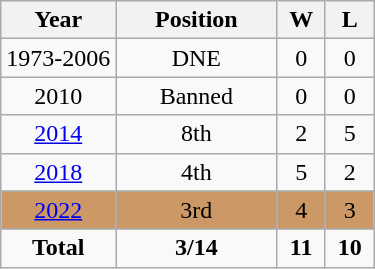<table class="wikitable" style="text-align: center;">
<tr>
<th>Year</th>
<th width="100">Position</th>
<th width="25">W</th>
<th width="25">L</th>
</tr>
<tr>
<td>1973-2006</td>
<td>DNE</td>
<td>0</td>
<td>0</td>
</tr>
<tr>
<td>2010</td>
<td>Banned</td>
<td>0</td>
<td>0</td>
</tr>
<tr>
<td> <a href='#'>2014</a></td>
<td>8th</td>
<td>2</td>
<td>5</td>
</tr>
<tr>
<td> <a href='#'>2018</a></td>
<td>4th</td>
<td>5</td>
<td>2</td>
</tr>
<tr bgcolor="#cc9966">
<td> <a href='#'>2022</a></td>
<td>3rd</td>
<td>4</td>
<td>3</td>
</tr>
<tr>
<td><strong>Total</strong></td>
<td><strong>3/14</strong></td>
<td><strong>11</strong></td>
<td><strong>10</strong></td>
</tr>
</table>
